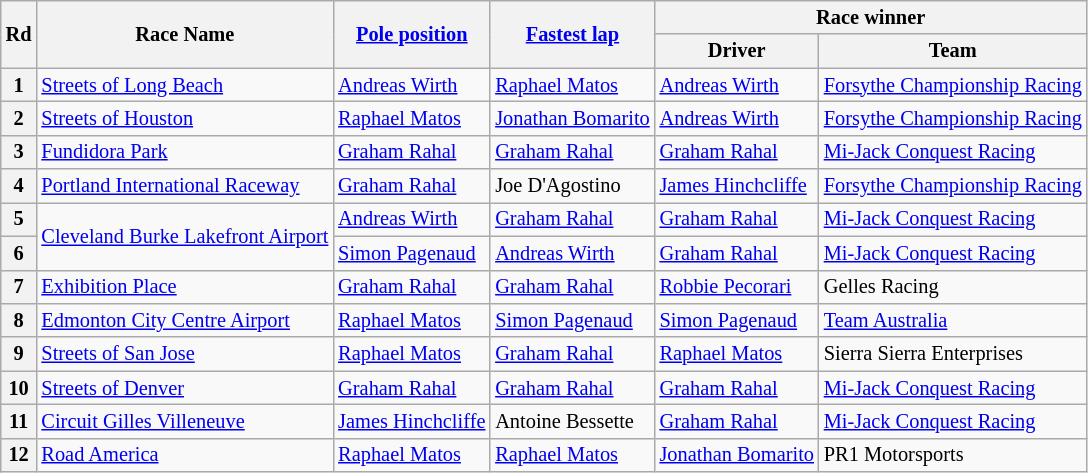<table class="wikitable" style="font-size: 85%;">
<tr>
<th rowspan="2">Rd</th>
<th rowspan="2">Race Name</th>
<th rowspan="2"><a href='#'>Pole position</a></th>
<th rowspan="2"><a href='#'>Fastest lap</a></th>
<th colspan="2">Race winner</th>
</tr>
<tr>
<th>Driver</th>
<th>Team</th>
</tr>
<tr>
<th>1</th>
<td><a href='#'>Streets of Long Beach</a></td>
<td> <a href='#'>Andreas Wirth</a></td>
<td> <a href='#'>Raphael Matos</a></td>
<td> <a href='#'>Andreas Wirth</a></td>
<td> <a href='#'>Forsythe Championship Racing</a></td>
</tr>
<tr>
<th>2</th>
<td><a href='#'>Streets of Houston</a></td>
<td> <a href='#'>Raphael Matos</a></td>
<td> <a href='#'>Jonathan Bomarito</a></td>
<td> <a href='#'>Andreas Wirth</a></td>
<td> <a href='#'>Forsythe Championship Racing</a></td>
</tr>
<tr>
<th>3</th>
<td><a href='#'>Fundidora Park</a></td>
<td> <a href='#'>Graham Rahal</a></td>
<td> <a href='#'>Graham Rahal</a></td>
<td> <a href='#'>Graham Rahal</a></td>
<td> <a href='#'>Mi-Jack Conquest Racing</a></td>
</tr>
<tr>
<th>4</th>
<td><a href='#'>Portland International Raceway</a></td>
<td> <a href='#'>Graham Rahal</a></td>
<td> Joe D'Agostino</td>
<td> <a href='#'>James Hinchcliffe</a></td>
<td> <a href='#'>Forsythe Championship Racing</a></td>
</tr>
<tr>
<th>5</th>
<td rowspan="2"><a href='#'>Cleveland Burke Lakefront Airport</a></td>
<td> <a href='#'>Andreas Wirth</a></td>
<td> <a href='#'>Graham Rahal</a></td>
<td> <a href='#'>Graham Rahal</a></td>
<td> <a href='#'>Mi-Jack Conquest Racing</a></td>
</tr>
<tr>
<th>6</th>
<td> <a href='#'>Simon Pagenaud</a></td>
<td> <a href='#'>Andreas Wirth</a></td>
<td> <a href='#'>Graham Rahal</a></td>
<td> <a href='#'>Mi-Jack Conquest Racing</a></td>
</tr>
<tr>
<th>7</th>
<td><a href='#'>Exhibition Place</a></td>
<td> <a href='#'>Graham Rahal</a></td>
<td> <a href='#'>Graham Rahal</a></td>
<td> <a href='#'>Robbie Pecorari</a></td>
<td> Gelles Racing</td>
</tr>
<tr>
<th>8</th>
<td><a href='#'>Edmonton City Centre Airport</a></td>
<td> <a href='#'>Raphael Matos</a></td>
<td> <a href='#'>Simon Pagenaud</a></td>
<td> <a href='#'>Simon Pagenaud</a></td>
<td> <a href='#'>Team Australia</a></td>
</tr>
<tr>
<th>9</th>
<td><a href='#'>Streets of San Jose</a></td>
<td> <a href='#'>Raphael Matos</a></td>
<td> <a href='#'>Graham Rahal</a></td>
<td> <a href='#'>Raphael Matos</a></td>
<td> Sierra Sierra Enterprises</td>
</tr>
<tr>
<th>10</th>
<td><a href='#'>Streets of Denver</a></td>
<td> <a href='#'>Graham Rahal</a></td>
<td> <a href='#'>Graham Rahal</a></td>
<td> <a href='#'>Graham Rahal</a></td>
<td> <a href='#'>Mi-Jack Conquest Racing</a></td>
</tr>
<tr>
<th>11</th>
<td><a href='#'>Circuit Gilles Villeneuve</a></td>
<td> <a href='#'>James Hinchcliffe</a></td>
<td> Antoine Bessette</td>
<td> <a href='#'>Graham Rahal</a></td>
<td> <a href='#'>Mi-Jack Conquest Racing</a></td>
</tr>
<tr>
<th>12</th>
<td><a href='#'>Road America</a></td>
<td> <a href='#'>Raphael Matos</a></td>
<td> <a href='#'>Raphael Matos</a></td>
<td> <a href='#'>Jonathan Bomarito</a></td>
<td> PR1 Motorsports</td>
</tr>
</table>
